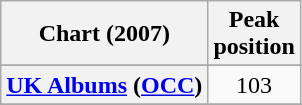<table class="wikitable sortable plainrowheaders" style=text-align:center">
<tr>
<th>Chart (2007)</th>
<th>Peak<br>position</th>
</tr>
<tr>
</tr>
<tr>
</tr>
<tr>
</tr>
<tr>
</tr>
<tr>
</tr>
<tr>
<th scope="row"><a href='#'>UK Albums</a> (<a href='#'>OCC</a>)</th>
<td align="center">103</td>
</tr>
<tr>
</tr>
<tr>
</tr>
</table>
